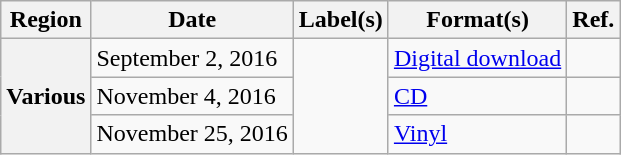<table class="wikitable plainrowheaders">
<tr>
<th scope="col">Region</th>
<th scope="col">Date</th>
<th scope="col">Label(s)</th>
<th scope="col">Format(s)</th>
<th scope="col">Ref.</th>
</tr>
<tr>
<th scope="row" rowspan="3">Various</th>
<td>September 2, 2016</td>
<td rowspan="3"></td>
<td><a href='#'>Digital download</a></td>
<td></td>
</tr>
<tr>
<td>November 4, 2016</td>
<td><a href='#'>CD</a></td>
<td></td>
</tr>
<tr>
<td>November 25, 2016</td>
<td><a href='#'>Vinyl</a></td>
<td></td>
</tr>
</table>
